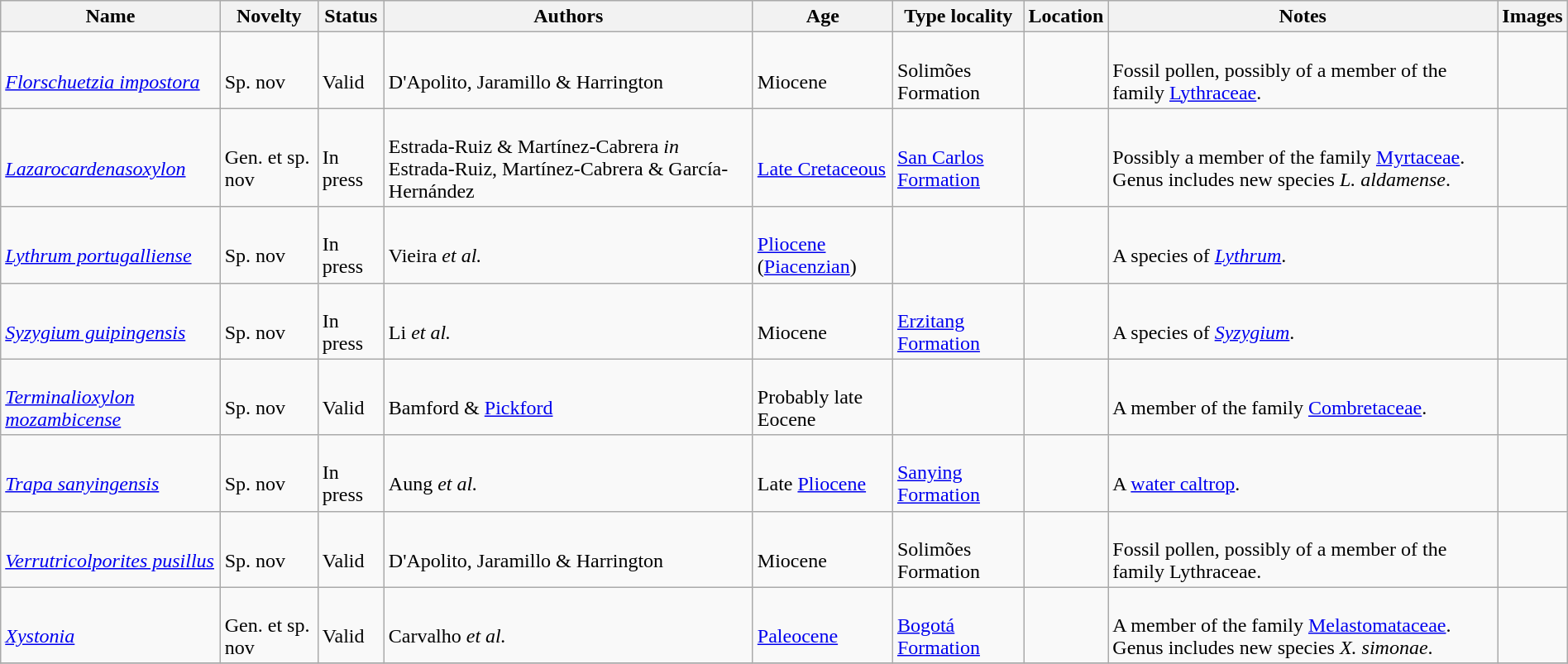<table class="wikitable sortable" align="center" width="100%">
<tr>
<th>Name</th>
<th>Novelty</th>
<th>Status</th>
<th>Authors</th>
<th>Age</th>
<th>Type locality</th>
<th>Location</th>
<th>Notes</th>
<th>Images</th>
</tr>
<tr>
<td><br><em><a href='#'>Florschuetzia impostora</a></em></td>
<td><br>Sp. nov</td>
<td><br>Valid</td>
<td><br>D'Apolito, Jaramillo & Harrington</td>
<td><br>Miocene</td>
<td><br>Solimões Formation</td>
<td><br></td>
<td><br>Fossil pollen, possibly of a member of the family <a href='#'>Lythraceae</a>.</td>
<td></td>
</tr>
<tr>
<td><br><em><a href='#'>Lazarocardenasoxylon</a></em></td>
<td><br>Gen. et sp. nov</td>
<td><br>In press</td>
<td><br>Estrada-Ruiz & Martínez-Cabrera <em>in</em> Estrada-Ruiz, Martínez-Cabrera & García-Hernández</td>
<td><br><a href='#'>Late Cretaceous</a></td>
<td><br><a href='#'>San Carlos Formation</a></td>
<td><br></td>
<td><br>Possibly a member of the family <a href='#'>Myrtaceae</a>. Genus includes new species <em>L. aldamense</em>.</td>
<td></td>
</tr>
<tr>
<td><br><em><a href='#'>Lythrum portugalliense</a></em></td>
<td><br>Sp. nov</td>
<td><br>In press</td>
<td><br>Vieira <em>et al.</em></td>
<td><br><a href='#'>Pliocene</a> (<a href='#'>Piacenzian</a>)</td>
<td></td>
<td><br></td>
<td><br>A species of <em><a href='#'>Lythrum</a></em>.</td>
<td></td>
</tr>
<tr>
<td><br><em><a href='#'>Syzygium guipingensis</a></em></td>
<td><br>Sp. nov</td>
<td><br>In press</td>
<td><br>Li <em>et al.</em></td>
<td><br>Miocene</td>
<td><br><a href='#'>Erzitang Formation</a></td>
<td><br></td>
<td><br>A species of <em><a href='#'>Syzygium</a></em>.</td>
<td></td>
</tr>
<tr>
<td><br><em><a href='#'>Terminalioxylon mozambicense</a></em></td>
<td><br>Sp. nov</td>
<td><br>Valid</td>
<td><br>Bamford & <a href='#'>Pickford</a></td>
<td><br>Probably late Eocene</td>
<td></td>
<td><br></td>
<td><br>A member of the family <a href='#'>Combretaceae</a>.</td>
<td></td>
</tr>
<tr>
<td><br><em><a href='#'>Trapa sanyingensis</a></em></td>
<td><br>Sp. nov</td>
<td><br>In press</td>
<td><br>Aung <em>et al.</em></td>
<td><br>Late <a href='#'>Pliocene</a></td>
<td><br><a href='#'>Sanying Formation</a></td>
<td><br></td>
<td><br>A <a href='#'>water caltrop</a>.</td>
<td></td>
</tr>
<tr>
<td><br><em><a href='#'>Verrutricolporites pusillus</a></em></td>
<td><br>Sp. nov</td>
<td><br>Valid</td>
<td><br>D'Apolito, Jaramillo & Harrington</td>
<td><br>Miocene</td>
<td><br>Solimões Formation</td>
<td><br></td>
<td><br>Fossil pollen, possibly of a member of the family Lythraceae.</td>
<td></td>
</tr>
<tr>
<td><br><em><a href='#'>Xystonia</a></em></td>
<td><br>Gen. et sp. nov</td>
<td><br>Valid</td>
<td><br>Carvalho <em>et al.</em></td>
<td><br><a href='#'>Paleocene</a></td>
<td><br><a href='#'>Bogotá Formation</a></td>
<td><br></td>
<td><br>A member of the family <a href='#'>Melastomataceae</a>. Genus includes new species <em>X. simonae</em>.</td>
<td></td>
</tr>
<tr>
</tr>
</table>
